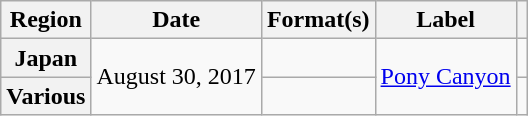<table class="wikitable plainrowheaders">
<tr>
<th scope="col">Region</th>
<th scope="col">Date</th>
<th scope="col">Format(s)</th>
<th scope="col">Label</th>
<th scope="col"></th>
</tr>
<tr>
<th scope="row">Japan</th>
<td rowspan="2">August 30, 2017</td>
<td></td>
<td rowspan="2"><a href='#'>Pony Canyon</a></td>
<td></td>
</tr>
<tr>
<th scope="row">Various</th>
<td></td>
<td></td>
</tr>
</table>
